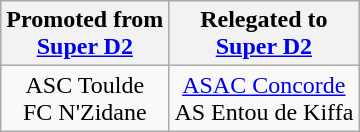<table class="wikitable">
<tr>
<th>Promoted from<br><a href='#'>Super D2</a></th>
<th>Relegated to<br><a href='#'>Super D2</a></th>
</tr>
<tr>
<td align=center>ASC Toulde<br>FC N'Zidane</td>
<td align=center><a href='#'>ASAC Concorde</a><br>AS Entou de Kiffa</td>
</tr>
</table>
